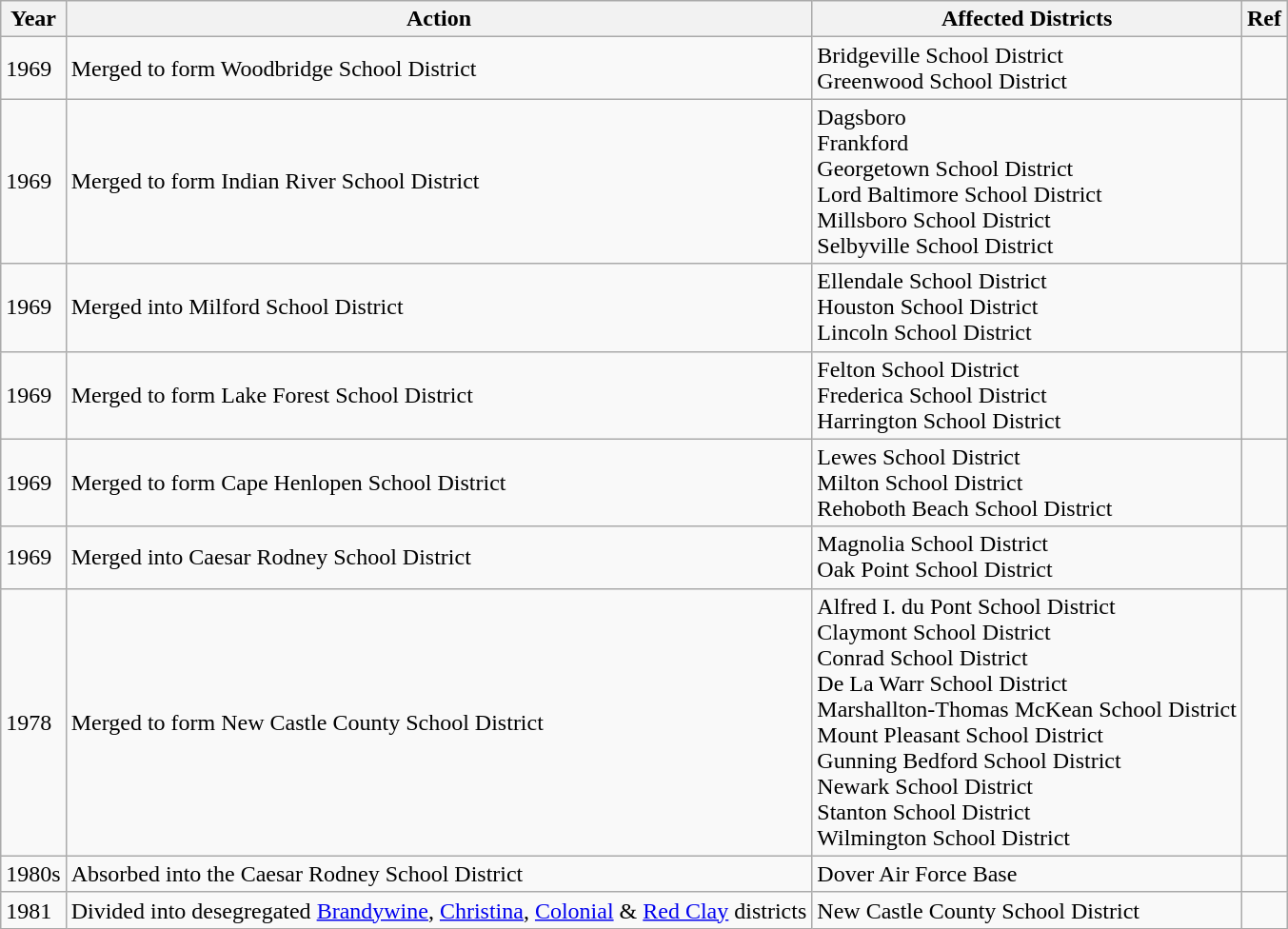<table class="wikitable">
<tr>
<th>Year</th>
<th>Action</th>
<th>Affected Districts</th>
<th>Ref</th>
</tr>
<tr>
<td>1969</td>
<td>Merged to form Woodbridge School District</td>
<td>Bridgeville School District <br> Greenwood School District</td>
<td></td>
</tr>
<tr>
<td>1969</td>
<td>Merged to form Indian River School District</td>
<td>Dagsboro <br> Frankford <br> Georgetown School District <br> Lord Baltimore School District <br> Millsboro School District  <br> Selbyville School District</td>
<td></td>
</tr>
<tr>
<td>1969</td>
<td>Merged into Milford School District</td>
<td>Ellendale School District <br> Houston School District <br> Lincoln School District</td>
<td></td>
</tr>
<tr>
<td>1969</td>
<td>Merged to form Lake Forest School District</td>
<td>Felton School District <br> Frederica School District <br> Harrington School District</td>
<td></td>
</tr>
<tr>
<td>1969</td>
<td>Merged to form Cape Henlopen School District</td>
<td>Lewes School District <br> Milton School District <br> Rehoboth Beach School District</td>
<td></td>
</tr>
<tr>
<td>1969</td>
<td>Merged into Caesar Rodney School District</td>
<td>Magnolia School District <br> Oak Point School District</td>
<td></td>
</tr>
<tr>
<td>1978</td>
<td>Merged to form New Castle County School District</td>
<td>Alfred I. du Pont School District <br> Claymont School District <br> Conrad School District <br> De La Warr School District <br> Marshallton-Thomas McKean School District <br> Mount Pleasant School District <br> Gunning Bedford School District <br> Newark School District <br> Stanton School District <br> Wilmington School District</td>
<td></td>
</tr>
<tr>
<td>1980s</td>
<td>Absorbed into the Caesar Rodney School District</td>
<td>Dover Air Force Base</td>
<td></td>
</tr>
<tr>
<td>1981</td>
<td>Divided into desegregated <a href='#'>Brandywine</a>, <a href='#'>Christina</a>, <a href='#'>Colonial</a> & <a href='#'>Red Clay</a> districts</td>
<td>New Castle County School District</td>
<td></td>
</tr>
</table>
